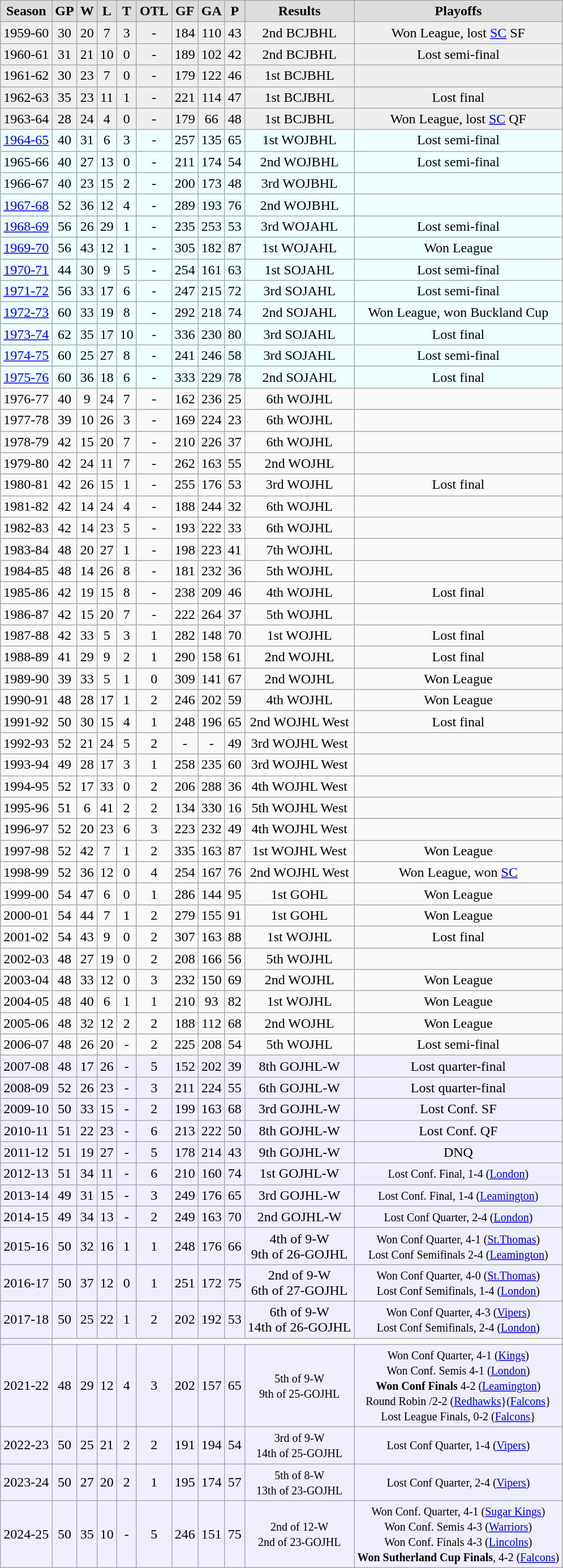<table class="wikitable">
<tr align="center"  bgcolor="#dddddd">
<td><strong>Season</strong></td>
<td><strong>GP</strong></td>
<td><strong>W</strong></td>
<td><strong>L</strong></td>
<td><strong>T</strong></td>
<td><strong>OTL</strong></td>
<td><strong>GF</strong></td>
<td><strong>GA</strong></td>
<td><strong>P</strong></td>
<td><strong>Results</strong></td>
<td><strong>Playoffs</strong></td>
</tr>
<tr align="center"  bgcolor="#eeeeee">
<td>1959-60</td>
<td>30</td>
<td>20</td>
<td>7</td>
<td>3</td>
<td>-</td>
<td>184</td>
<td>110</td>
<td>43</td>
<td>2nd BCJBHL</td>
<td>Won League, lost <a href='#'>SC</a> SF</td>
</tr>
<tr align="center"  bgcolor="#eeeeee">
<td>1960-61</td>
<td>31</td>
<td>21</td>
<td>10</td>
<td>0</td>
<td>-</td>
<td>189</td>
<td>102</td>
<td>42</td>
<td>2nd BCJBHL</td>
<td>Lost semi-final</td>
</tr>
<tr align="center"  bgcolor="#eeeeee">
<td>1961-62</td>
<td>30</td>
<td>23</td>
<td>7</td>
<td>0</td>
<td>-</td>
<td>179</td>
<td>122</td>
<td>46</td>
<td>1st BCJBHL</td>
<td></td>
</tr>
<tr align="center"  bgcolor="#eeeeee">
<td>1962-63</td>
<td>35</td>
<td>23</td>
<td>11</td>
<td>1</td>
<td>-</td>
<td>221</td>
<td>114</td>
<td>47</td>
<td>1st BCJBHL</td>
<td>Lost final</td>
</tr>
<tr align="center"  bgcolor="#eeeeee">
<td>1963-64</td>
<td>28</td>
<td>24</td>
<td>4</td>
<td>0</td>
<td>-</td>
<td>179</td>
<td>66</td>
<td>48</td>
<td>1st BCJBHL</td>
<td>Won League, lost <a href='#'>SC</a> QF</td>
</tr>
<tr align="center"  bgcolor="#eeffff">
<td><a href='#'>1964-65</a></td>
<td>40</td>
<td>31</td>
<td>6</td>
<td>3</td>
<td>-</td>
<td>257</td>
<td>135</td>
<td>65</td>
<td>1st WOJBHL</td>
<td>Lost semi-final</td>
</tr>
<tr align="center"  bgcolor="#eeffff">
<td>1965-66</td>
<td>40</td>
<td>27</td>
<td>13</td>
<td>0</td>
<td>-</td>
<td>211</td>
<td>174</td>
<td>54</td>
<td>2nd WOJBHL</td>
<td>Lost semi-final</td>
</tr>
<tr align="center"  bgcolor="#eeffff">
<td>1966-67</td>
<td>40</td>
<td>23</td>
<td>15</td>
<td>2</td>
<td>-</td>
<td>200</td>
<td>173</td>
<td>48</td>
<td>3rd WOJBHL</td>
<td></td>
</tr>
<tr align="center"  bgcolor="#eeffff">
<td><a href='#'>1967-68</a></td>
<td>52</td>
<td>36</td>
<td>12</td>
<td>4</td>
<td>-</td>
<td>289</td>
<td>193</td>
<td>76</td>
<td>2nd WOJBHL</td>
<td></td>
</tr>
<tr align="center"  bgcolor="#eeffff">
<td><a href='#'>1968-69</a></td>
<td>56</td>
<td>26</td>
<td>29</td>
<td>1</td>
<td>-</td>
<td>235</td>
<td>253</td>
<td>53</td>
<td>3rd WOJAHL</td>
<td>Lost semi-final</td>
</tr>
<tr align="center"  bgcolor="#eeffff">
<td><a href='#'>1969-70</a></td>
<td>56</td>
<td>43</td>
<td>12</td>
<td>1</td>
<td>-</td>
<td>305</td>
<td>182</td>
<td>87</td>
<td>1st WOJAHL</td>
<td>Won League</td>
</tr>
<tr align="center"  bgcolor="#eeffff">
<td><a href='#'>1970-71</a></td>
<td>44</td>
<td>30</td>
<td>9</td>
<td>5</td>
<td>-</td>
<td>254</td>
<td>161</td>
<td>63</td>
<td>1st SOJAHL</td>
<td>Lost semi-final</td>
</tr>
<tr align="center"  bgcolor="#eeffff">
<td><a href='#'>1971-72</a></td>
<td>56</td>
<td>33</td>
<td>17</td>
<td>6</td>
<td>-</td>
<td>247</td>
<td>215</td>
<td>72</td>
<td>3rd SOJAHL</td>
<td>Lost semi-final</td>
</tr>
<tr align="center"  bgcolor="#eeffff">
<td><a href='#'>1972-73</a></td>
<td>60</td>
<td>33</td>
<td>19</td>
<td>8</td>
<td>-</td>
<td>292</td>
<td>218</td>
<td>74</td>
<td>2nd SOJAHL</td>
<td>Won League, won Buckland Cup</td>
</tr>
<tr align="center"  bgcolor="#eeffff">
<td><a href='#'>1973-74</a></td>
<td>62</td>
<td>35</td>
<td>17</td>
<td>10</td>
<td>-</td>
<td>336</td>
<td>230</td>
<td>80</td>
<td>3rd SOJAHL</td>
<td>Lost final</td>
</tr>
<tr align="center"  bgcolor="#eeffff">
<td><a href='#'>1974-75</a></td>
<td>60</td>
<td>25</td>
<td>27</td>
<td>8</td>
<td>-</td>
<td>241</td>
<td>246</td>
<td>58</td>
<td>3rd SOJAHL</td>
<td>Lost semi-final</td>
</tr>
<tr align="center"  bgcolor="#eeffff">
<td><a href='#'>1975-76</a></td>
<td>60</td>
<td>36</td>
<td>18</td>
<td>6</td>
<td>-</td>
<td>333</td>
<td>229</td>
<td>78</td>
<td>2nd SOJAHL</td>
<td>Lost final</td>
</tr>
<tr align="center">
<td>1976-77</td>
<td>40</td>
<td>9</td>
<td>24</td>
<td>7</td>
<td>-</td>
<td>162</td>
<td>236</td>
<td>25</td>
<td>6th WOJHL</td>
<td></td>
</tr>
<tr align="center">
<td>1977-78</td>
<td>39</td>
<td>10</td>
<td>26</td>
<td>3</td>
<td>-</td>
<td>169</td>
<td>224</td>
<td>23</td>
<td>6th WOJHL</td>
<td></td>
</tr>
<tr align="center">
<td>1978-79</td>
<td>42</td>
<td>15</td>
<td>20</td>
<td>7</td>
<td>-</td>
<td>210</td>
<td>226</td>
<td>37</td>
<td>6th WOJHL</td>
<td></td>
</tr>
<tr align="center">
<td>1979-80</td>
<td>42</td>
<td>24</td>
<td>11</td>
<td>7</td>
<td>-</td>
<td>262</td>
<td>163</td>
<td>55</td>
<td>2nd WOJHL</td>
<td></td>
</tr>
<tr align="center">
<td>1980-81</td>
<td>42</td>
<td>26</td>
<td>15</td>
<td>1</td>
<td>-</td>
<td>255</td>
<td>176</td>
<td>53</td>
<td>3rd WOJHL</td>
<td>Lost final</td>
</tr>
<tr align="center">
<td>1981-82</td>
<td>42</td>
<td>14</td>
<td>24</td>
<td>4</td>
<td>-</td>
<td>188</td>
<td>244</td>
<td>32</td>
<td>6th WOJHL</td>
<td></td>
</tr>
<tr align="center">
<td>1982-83</td>
<td>42</td>
<td>14</td>
<td>23</td>
<td>5</td>
<td>-</td>
<td>193</td>
<td>222</td>
<td>33</td>
<td>6th WOJHL</td>
<td></td>
</tr>
<tr align="center">
<td>1983-84</td>
<td>48</td>
<td>20</td>
<td>27</td>
<td>1</td>
<td>-</td>
<td>198</td>
<td>223</td>
<td>41</td>
<td>7th WOJHL</td>
<td></td>
</tr>
<tr align="center">
<td>1984-85</td>
<td>48</td>
<td>14</td>
<td>26</td>
<td>8</td>
<td>-</td>
<td>181</td>
<td>232</td>
<td>36</td>
<td>5th WOJHL</td>
<td></td>
</tr>
<tr align="center">
<td>1985-86</td>
<td>42</td>
<td>19</td>
<td>15</td>
<td>8</td>
<td>-</td>
<td>238</td>
<td>209</td>
<td>46</td>
<td>4th WOJHL</td>
<td>Lost final</td>
</tr>
<tr align="center">
<td>1986-87</td>
<td>42</td>
<td>15</td>
<td>20</td>
<td>7</td>
<td>-</td>
<td>222</td>
<td>264</td>
<td>37</td>
<td>5th WOJHL</td>
<td></td>
</tr>
<tr align="center">
<td>1987-88</td>
<td>42</td>
<td>33</td>
<td>5</td>
<td>3</td>
<td>1</td>
<td>282</td>
<td>148</td>
<td>70</td>
<td>1st WOJHL</td>
<td>Lost final</td>
</tr>
<tr align="center">
<td>1988-89</td>
<td>41</td>
<td>29</td>
<td>9</td>
<td>2</td>
<td>1</td>
<td>290</td>
<td>158</td>
<td>61</td>
<td>2nd WOJHL</td>
<td>Lost final</td>
</tr>
<tr align="center">
<td>1989-90</td>
<td>39</td>
<td>33</td>
<td>5</td>
<td>1</td>
<td>0</td>
<td>309</td>
<td>141</td>
<td>67</td>
<td>2nd WOJHL</td>
<td>Won League</td>
</tr>
<tr align="center">
<td>1990-91</td>
<td>48</td>
<td>28</td>
<td>17</td>
<td>1</td>
<td>2</td>
<td>246</td>
<td>202</td>
<td>59</td>
<td>4th WOJHL</td>
<td>Won League</td>
</tr>
<tr align="center">
<td>1991-92</td>
<td>50</td>
<td>30</td>
<td>15</td>
<td>4</td>
<td>1</td>
<td>248</td>
<td>196</td>
<td>65</td>
<td>2nd WOJHL West</td>
<td>Lost final</td>
</tr>
<tr align="center">
<td>1992-93</td>
<td>52</td>
<td>21</td>
<td>24</td>
<td>5</td>
<td>2</td>
<td>-</td>
<td>-</td>
<td>49</td>
<td>3rd WOJHL West</td>
<td></td>
</tr>
<tr align="center">
<td>1993-94</td>
<td>49</td>
<td>28</td>
<td>17</td>
<td>3</td>
<td>1</td>
<td>258</td>
<td>235</td>
<td>60</td>
<td>3rd WOJHL West</td>
<td></td>
</tr>
<tr align="center">
<td>1994-95</td>
<td>52</td>
<td>17</td>
<td>33</td>
<td>0</td>
<td>2</td>
<td>206</td>
<td>288</td>
<td>36</td>
<td>4th WOJHL West</td>
<td></td>
</tr>
<tr align="center">
<td>1995-96</td>
<td>51</td>
<td>6</td>
<td>41</td>
<td>2</td>
<td>2</td>
<td>134</td>
<td>330</td>
<td>16</td>
<td>5th WOJHL West</td>
<td></td>
</tr>
<tr align="center">
<td>1996-97</td>
<td>52</td>
<td>20</td>
<td>23</td>
<td>6</td>
<td>3</td>
<td>223</td>
<td>232</td>
<td>49</td>
<td>4th WOJHL West</td>
<td></td>
</tr>
<tr align="center">
<td>1997-98</td>
<td>52</td>
<td>42</td>
<td>7</td>
<td>1</td>
<td>2</td>
<td>335</td>
<td>163</td>
<td>87</td>
<td>1st WOJHL West</td>
<td>Won League</td>
</tr>
<tr align="center">
<td>1998-99</td>
<td>52</td>
<td>36</td>
<td>12</td>
<td>0</td>
<td>4</td>
<td>254</td>
<td>167</td>
<td>76</td>
<td>2nd WOJHL West</td>
<td>Won League, won <a href='#'>SC</a></td>
</tr>
<tr align="center">
<td>1999-00</td>
<td>54</td>
<td>47</td>
<td>6</td>
<td>0</td>
<td>1</td>
<td>286</td>
<td>144</td>
<td>95</td>
<td>1st GOHL</td>
<td>Won League</td>
</tr>
<tr align="center">
<td>2000-01</td>
<td>54</td>
<td>44</td>
<td>7</td>
<td>1</td>
<td>2</td>
<td>279</td>
<td>155</td>
<td>91</td>
<td>1st GOHL</td>
<td>Won League</td>
</tr>
<tr align="center">
<td>2001-02</td>
<td>54</td>
<td>43</td>
<td>9</td>
<td>0</td>
<td>2</td>
<td>307</td>
<td>163</td>
<td>88</td>
<td>1st WOJHL</td>
<td>Lost final</td>
</tr>
<tr align="center">
<td>2002-03</td>
<td>48</td>
<td>27</td>
<td>19</td>
<td>0</td>
<td>2</td>
<td>208</td>
<td>166</td>
<td>56</td>
<td>5th WOJHL</td>
<td></td>
</tr>
<tr align="center">
<td>2003-04</td>
<td>48</td>
<td>33</td>
<td>12</td>
<td>0</td>
<td>3</td>
<td>232</td>
<td>150</td>
<td>69</td>
<td>2nd WOJHL</td>
<td>Won League</td>
</tr>
<tr align="center">
<td>2004-05</td>
<td>48</td>
<td>40</td>
<td>6</td>
<td>1</td>
<td>1</td>
<td>210</td>
<td>93</td>
<td>82</td>
<td>1st WOJHL</td>
<td>Won League</td>
</tr>
<tr align="center">
<td>2005-06</td>
<td>48</td>
<td>32</td>
<td>12</td>
<td>2</td>
<td>2</td>
<td>188</td>
<td>112</td>
<td>68</td>
<td>2nd WOJHL</td>
<td>Won League</td>
</tr>
<tr align="center">
<td>2006-07</td>
<td>48</td>
<td>26</td>
<td>20</td>
<td>-</td>
<td>2</td>
<td>225</td>
<td>208</td>
<td>54</td>
<td>5th WOJHL</td>
<td>Lost semi-final</td>
</tr>
<tr align="center" bgcolor="#eeeeff">
<td>2007-08</td>
<td>48</td>
<td>17</td>
<td>26</td>
<td>-</td>
<td>5</td>
<td>152</td>
<td>202</td>
<td>39</td>
<td>8th GOJHL-W</td>
<td>Lost quarter-final</td>
</tr>
<tr align="center" bgcolor="#eeeeff">
<td>2008-09</td>
<td>52</td>
<td>26</td>
<td>23</td>
<td>-</td>
<td>3</td>
<td>211</td>
<td>224</td>
<td>55</td>
<td>6th GOJHL-W</td>
<td>Lost quarter-final</td>
</tr>
<tr align="center" bgcolor="#eeeeff">
<td>2009-10</td>
<td>50</td>
<td>33</td>
<td>15</td>
<td>-</td>
<td>2</td>
<td>199</td>
<td>163</td>
<td>68</td>
<td>3rd GOJHL-W</td>
<td>Lost Conf. SF</td>
</tr>
<tr align="center" bgcolor="#eeeeff">
<td>2010-11</td>
<td>51</td>
<td>22</td>
<td>23</td>
<td>-</td>
<td>6</td>
<td>213</td>
<td>222</td>
<td>50</td>
<td>8th GOJHL-W</td>
<td>Lost Conf. QF</td>
</tr>
<tr align="center" bgcolor="#eeeeff">
<td>2011-12</td>
<td>51</td>
<td>19</td>
<td>27</td>
<td>-</td>
<td>5</td>
<td>178</td>
<td>214</td>
<td>43</td>
<td>9th GOJHL-W</td>
<td>DNQ</td>
</tr>
<tr align="center" bgcolor="#eeeeff">
<td>2012-13</td>
<td>51</td>
<td>34</td>
<td>11</td>
<td>-</td>
<td>6</td>
<td>210</td>
<td>160</td>
<td>74</td>
<td>1st GOJHL-W</td>
<td><small>Lost Conf. Final, 1-4 (<a href='#'>London</a>)</small></td>
</tr>
<tr align="center" bgcolor="#eeeeff">
<td>2013-14</td>
<td>49</td>
<td>31</td>
<td>15</td>
<td>-</td>
<td>3</td>
<td>249</td>
<td>176</td>
<td>65</td>
<td>3rd GOJHL-W</td>
<td><small>Lost Conf. Final, 1-4 (<a href='#'>Leamington</a>)</small></td>
</tr>
<tr align="center" bgcolor="#eeeeff">
<td>2014-15</td>
<td>49</td>
<td>34</td>
<td>13</td>
<td>-</td>
<td>2</td>
<td>249</td>
<td>163</td>
<td>70</td>
<td>2nd GOJHL-W</td>
<td><small>Lost Conf Quarter, 2-4 (<a href='#'>London</a>)</small></td>
</tr>
<tr align="center" bgcolor="#eeeeff">
<td>2015-16</td>
<td>50</td>
<td>32</td>
<td>16</td>
<td>1</td>
<td>1</td>
<td>248</td>
<td>176</td>
<td>66</td>
<td>4th of 9-W<br>9th of 26-GOJHL</td>
<td><small>Won  Conf Quarter, 4-1 (<a href='#'>St.Thomas</a>)<br> Lost Conf Semifinals 2-4 (<a href='#'>Leamington</a>)</small></td>
</tr>
<tr align="center" bgcolor="#eeeeff">
<td>2016-17</td>
<td>50</td>
<td>37</td>
<td>12</td>
<td>0</td>
<td>1</td>
<td>251</td>
<td>172</td>
<td>75</td>
<td>2nd of 9-W<br>6th of 27-GOJHL</td>
<td><small>Won  Conf Quarter, 4-0 (<a href='#'>St.Thomas</a>)<br>Lost Conf Semifinals, 1-4 (<a href='#'>London</a>)</small></td>
</tr>
<tr align="center" bgcolor="#eeeeff">
<td>2017-18</td>
<td>50</td>
<td>25</td>
<td>22</td>
<td>1</td>
<td>2</td>
<td>202</td>
<td>192</td>
<td>53</td>
<td>6th of 9-W<br>14th of 26-GOJHL</td>
<td><small>Won Conf Quarter, 4-3 (<a href='#'>Vipers</a>)<br>Lost Conf Semifinals, 2-4 (<a href='#'>London</a>)</small></td>
</tr>
<tr align="center" bgcolor="#eeeeff">
<td></td>
</tr>
<tr align="center" bgcolor="#eeeeff">
<td>2021-22</td>
<td>48</td>
<td>29</td>
<td>12</td>
<td>4</td>
<td>3</td>
<td>202</td>
<td>157</td>
<td>65</td>
<td><small>5th of 9-W<br>9th of 25-GOJHL</small></td>
<td><small>Won Conf Quarter, 4-1 (<a href='#'>Kings</a>)<br>Won Conf. Semis 4-1 (<a href='#'>London</a>)<br><strong>Won Conf Finals</strong> 4-2 (<a href='#'>Leamington</a>)<br>Round Robin /2-2 (<a href='#'>Redhawks</a>}(<a href='#'>Falcons</a>}<br>Lost League Finals, 0-2 (<a href='#'>Falcons</a>}  </small></td>
</tr>
<tr align="center" bgcolor="#eeeeff">
<td>2022-23</td>
<td>50</td>
<td>25</td>
<td>21</td>
<td>2</td>
<td>2</td>
<td>191</td>
<td>194</td>
<td>54</td>
<td><small>3rd of 9-W<br>14th of 25-GOJHL </small></td>
<td><small>Lost Conf Quarter, 1-4 (<a href='#'>Vipers</a>)</small></td>
</tr>
<tr align="center" bgcolor="#eeeeff">
<td>2023-24</td>
<td>50</td>
<td>27</td>
<td>20</td>
<td>2</td>
<td>1</td>
<td>195</td>
<td>174</td>
<td>57</td>
<td><small>5th of 8-W<br>13th of 23-GOJHL </small></td>
<td><small>Lost Conf Quarter, 2-4 (<a href='#'>Vipers</a>)</small></td>
</tr>
<tr align="center" bgcolor="#eeeeff">
<td>2024-25</td>
<td>50</td>
<td>35</td>
<td>10</td>
<td>-</td>
<td>5</td>
<td>246</td>
<td>151</td>
<td>75</td>
<td><small>2nd of 12-W<br>2nd of 23-GOJHL</small></td>
<td><small>Won Conf. Quarter, 4-1 (<a href='#'>Sugar Kings</a>)<br>Won Conf. Semis 4-3 (<a href='#'>Warriors</a>)<br>Won Conf. Finals 4-3 (<a href='#'>Lincolns</a>)<br><strong>Won Sutherland Cup Finals</strong>, 4-2 (<a href='#'>Falcons</a>)  </small></td>
</tr>
</table>
